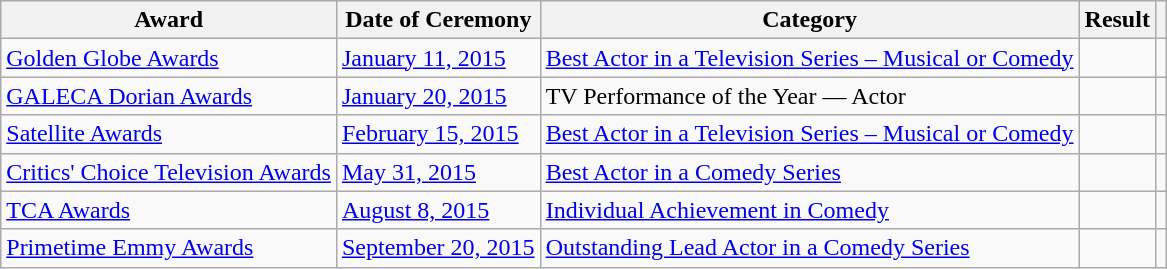<table class="wikitable plainrowheaders sortable">
<tr style="vertical-align:bottom;">
<th scope="col">Award</th>
<th scope="col">Date of Ceremony</th>
<th scope="col">Category</th>
<th scope="col">Result</th>
<th scope="col" class="unsortable"></th>
</tr>
<tr>
<td><a href='#'>Golden Globe Awards</a></td>
<td><a href='#'>January 11, 2015</a></td>
<td><a href='#'>Best Actor in a Television Series – Musical or Comedy</a></td>
<td></td>
<td></td>
</tr>
<tr>
<td><a href='#'>GALECA Dorian Awards</a></td>
<td><a href='#'>January 20, 2015</a></td>
<td>TV Performance of the Year — Actor</td>
<td></td>
<td></td>
</tr>
<tr>
<td><a href='#'>Satellite Awards</a></td>
<td><a href='#'>February 15, 2015</a></td>
<td><a href='#'>Best Actor in a Television Series – Musical or Comedy</a></td>
<td></td>
<td></td>
</tr>
<tr>
<td><a href='#'>Critics' Choice Television Awards</a></td>
<td><a href='#'>May 31, 2015</a></td>
<td><a href='#'>Best Actor in a Comedy Series</a></td>
<td></td>
<td></td>
</tr>
<tr>
<td><a href='#'>TCA Awards</a></td>
<td><a href='#'>August 8, 2015</a></td>
<td><a href='#'>Individual Achievement in Comedy</a></td>
<td></td>
<td></td>
</tr>
<tr>
<td><a href='#'>Primetime Emmy Awards</a></td>
<td><a href='#'>September 20, 2015</a></td>
<td><a href='#'>Outstanding Lead Actor in a Comedy Series</a></td>
<td></td>
<td></td>
</tr>
</table>
